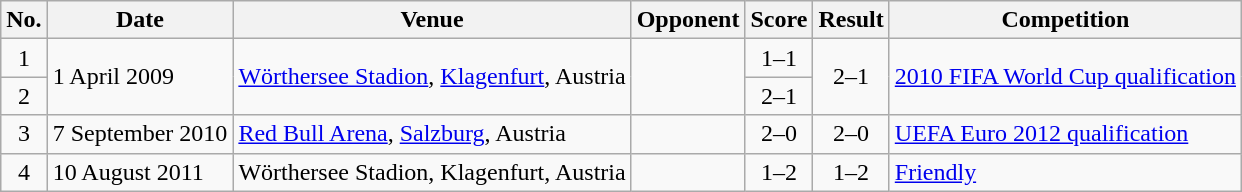<table class="wikitable sortable">
<tr>
<th scope="col">No.</th>
<th scope="col">Date</th>
<th scope="col">Venue</th>
<th scope="col">Opponent</th>
<th scope="col">Score</th>
<th scope="col">Result</th>
<th scope="col">Competition</th>
</tr>
<tr>
<td align="center">1</td>
<td rowspan="2">1 April 2009</td>
<td rowspan="2"><a href='#'>Wörthersee Stadion</a>, <a href='#'>Klagenfurt</a>, Austria</td>
<td rowspan="2"></td>
<td align="center">1–1</td>
<td rowspan="2" style="text-align:center">2–1</td>
<td rowspan="2"><a href='#'>2010 FIFA World Cup qualification</a></td>
</tr>
<tr>
<td align="center">2</td>
<td align="center">2–1</td>
</tr>
<tr>
<td align="center">3</td>
<td>7 September 2010</td>
<td><a href='#'>Red Bull Arena</a>, <a href='#'>Salzburg</a>, Austria</td>
<td></td>
<td align="center">2–0</td>
<td align="center">2–0</td>
<td><a href='#'>UEFA Euro 2012 qualification</a></td>
</tr>
<tr>
<td align="center">4</td>
<td>10 August 2011</td>
<td>Wörthersee Stadion, Klagenfurt, Austria</td>
<td></td>
<td align="center">1–2</td>
<td align="center">1–2</td>
<td><a href='#'>Friendly</a></td>
</tr>
</table>
